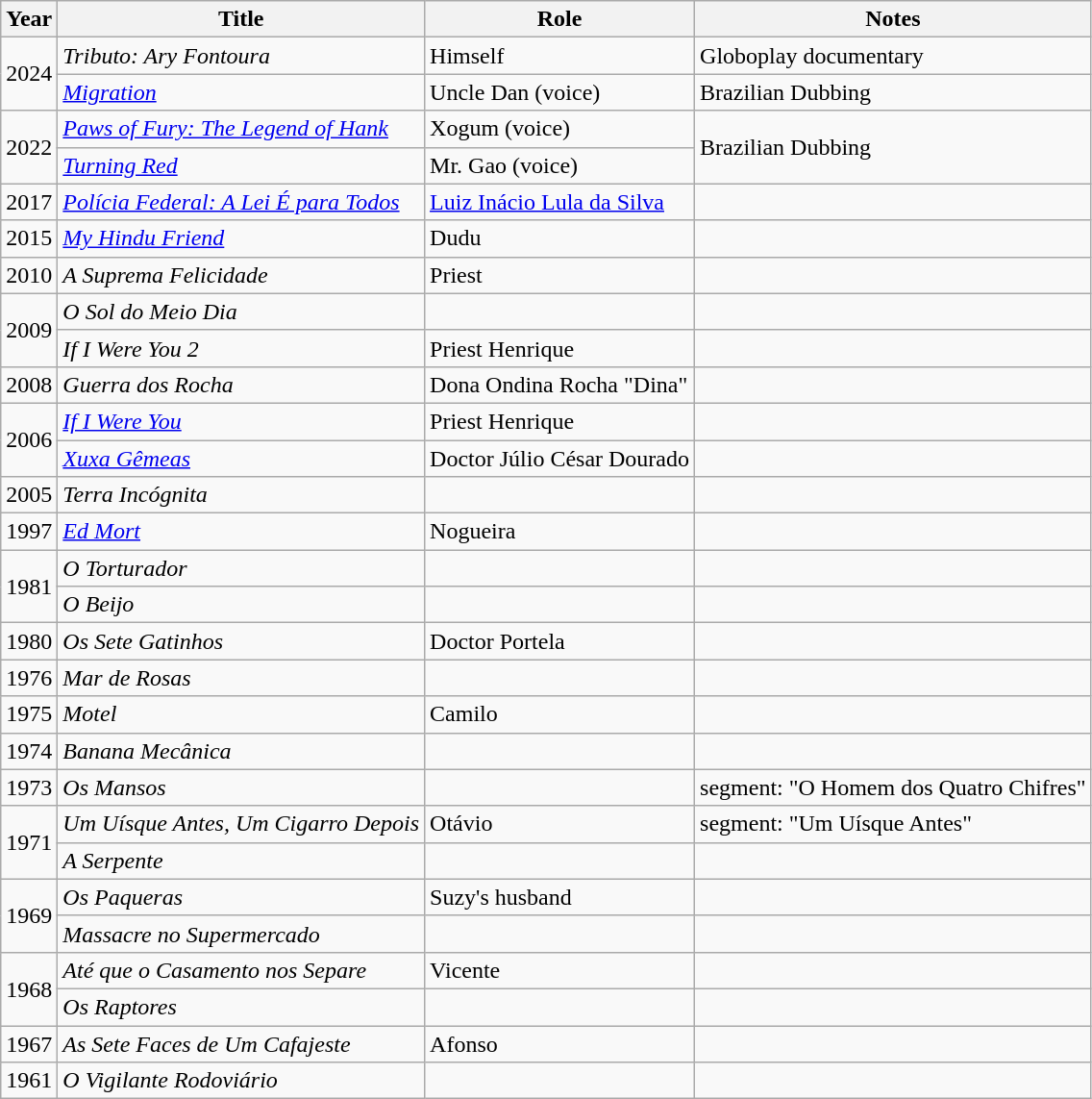<table class="wikitable">
<tr>
<th>Year</th>
<th>Title</th>
<th>Role</th>
<th>Notes</th>
</tr>
<tr>
<td rowspan="2">2024</td>
<td><em>Tributo: Ary Fontoura</em></td>
<td>Himself</td>
<td>Globoplay documentary</td>
</tr>
<tr>
<td><em><a href='#'>Migration</a></em></td>
<td>Uncle Dan (voice)</td>
<td>Brazilian Dubbing</td>
</tr>
<tr>
<td rowspan="2">2022</td>
<td><em><a href='#'>Paws of Fury: The Legend of Hank</a></em></td>
<td>Xogum (voice)</td>
<td rowspan="2">Brazilian Dubbing</td>
</tr>
<tr>
<td><em><a href='#'>Turning Red</a></em></td>
<td>Mr. Gao (voice)</td>
</tr>
<tr>
<td>2017</td>
<td><em><a href='#'>Polícia Federal: A Lei É para Todos</a></em></td>
<td><a href='#'>Luiz Inácio Lula da Silva</a></td>
<td></td>
</tr>
<tr>
<td>2015</td>
<td><em><a href='#'>My Hindu Friend</a></em></td>
<td>Dudu</td>
<td></td>
</tr>
<tr>
<td>2010</td>
<td><em>A Suprema Felicidade</em></td>
<td>Priest</td>
<td></td>
</tr>
<tr>
<td rowspan="2">2009</td>
<td><em>O Sol do Meio Dia</em></td>
<td></td>
<td></td>
</tr>
<tr>
<td><em>If I Were You 2</em></td>
<td>Priest  Henrique</td>
<td></td>
</tr>
<tr>
<td>2008</td>
<td><em>Guerra dos Rocha</em></td>
<td>Dona Ondina Rocha "Dina"</td>
<td></td>
</tr>
<tr>
<td rowspan="2">2006</td>
<td><em><a href='#'>If I Were You</a></em></td>
<td>Priest Henrique</td>
<td></td>
</tr>
<tr>
<td><em><a href='#'>Xuxa Gêmeas</a></em></td>
<td>Doctor Júlio César Dourado</td>
<td></td>
</tr>
<tr>
<td>2005</td>
<td><em>Terra Incógnita</em></td>
<td></td>
<td></td>
</tr>
<tr>
<td>1997</td>
<td><em><a href='#'>Ed Mort</a></em></td>
<td>Nogueira</td>
<td></td>
</tr>
<tr>
<td rowspan="2">1981</td>
<td><em>O Torturador</em></td>
<td></td>
<td></td>
</tr>
<tr>
<td><em>O Beijo</em></td>
<td></td>
<td></td>
</tr>
<tr>
<td>1980</td>
<td><em>Os Sete Gatinhos</em></td>
<td>Doctor Portela</td>
<td></td>
</tr>
<tr>
<td>1976</td>
<td><em>Mar de Rosas</em></td>
<td></td>
<td></td>
</tr>
<tr>
<td>1975</td>
<td><em>Motel</em></td>
<td>Camilo</td>
<td></td>
</tr>
<tr>
<td>1974</td>
<td><em>Banana Mecânica</em></td>
<td></td>
<td></td>
</tr>
<tr>
<td>1973</td>
<td><em>Os Mansos</em></td>
<td></td>
<td>segment: "O Homem dos Quatro Chifres"</td>
</tr>
<tr>
<td rowspan="2">1971</td>
<td><em>Um Uísque Antes, Um Cigarro Depois</em></td>
<td>Otávio</td>
<td>segment: "Um Uísque Antes"</td>
</tr>
<tr>
<td><em>A Serpente</em></td>
<td></td>
<td></td>
</tr>
<tr>
<td rowspan="2">1969</td>
<td><em>Os Paqueras</em></td>
<td>Suzy's husband</td>
<td></td>
</tr>
<tr>
<td><em>Massacre no Supermercado</em></td>
<td></td>
<td></td>
</tr>
<tr>
<td rowspan="2">1968</td>
<td><em>Até que o Casamento nos Separe</em></td>
<td>Vicente</td>
<td></td>
</tr>
<tr>
<td><em>Os Raptores</em></td>
<td></td>
<td></td>
</tr>
<tr>
<td>1967</td>
<td><em>As Sete Faces de Um Cafajeste</em></td>
<td>Afonso</td>
<td></td>
</tr>
<tr>
<td>1961</td>
<td><em>O Vigilante Rodoviário</em></td>
<td></td>
<td></td>
</tr>
</table>
